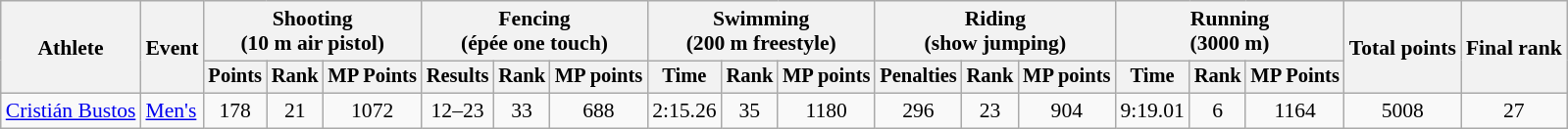<table class="wikitable" style="font-size:90%">
<tr>
<th rowspan="2">Athlete</th>
<th rowspan="2">Event</th>
<th colspan=3>Shooting<br><span>(10 m air pistol)</span></th>
<th colspan=3>Fencing<br><span>(épée one touch)</span></th>
<th colspan=3>Swimming<br><span>(200 m freestyle)</span></th>
<th colspan=3>Riding<br><span>(show jumping)</span></th>
<th colspan=3>Running<br><span>(3000 m)</span></th>
<th rowspan=2>Total points</th>
<th rowspan=2>Final rank</th>
</tr>
<tr style="font-size:95%">
<th>Points</th>
<th>Rank</th>
<th>MP Points</th>
<th>Results</th>
<th>Rank</th>
<th>MP points</th>
<th>Time</th>
<th>Rank</th>
<th>MP points</th>
<th>Penalties</th>
<th>Rank</th>
<th>MP points</th>
<th>Time</th>
<th>Rank</th>
<th>MP Points</th>
</tr>
<tr align=center>
<td align=left><a href='#'>Cristián Bustos</a></td>
<td align=left><a href='#'>Men's</a></td>
<td>178</td>
<td>21</td>
<td>1072</td>
<td>12–23</td>
<td>33</td>
<td>688</td>
<td>2:15.26</td>
<td>35</td>
<td>1180</td>
<td>296</td>
<td>23</td>
<td>904</td>
<td>9:19.01</td>
<td>6</td>
<td>1164</td>
<td>5008</td>
<td>27</td>
</tr>
</table>
